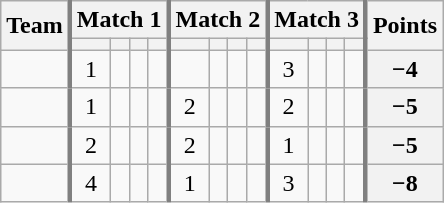<table class="wikitable sortable" style="text-align:center;">
<tr>
<th rowspan=2>Team</th>
<th colspan=4 style="border-left:3px solid gray">Match 1</th>
<th colspan=4 style="border-left:3px solid gray">Match 2</th>
<th colspan=4 style="border-left:3px solid gray">Match 3</th>
<th rowspan=2 style="border-left:3px solid gray">Points</th>
</tr>
<tr>
<th style="border-left:3px solid gray"></th>
<th></th>
<th></th>
<th></th>
<th style="border-left:3px solid gray"></th>
<th></th>
<th></th>
<th></th>
<th style="border-left:3px solid gray"></th>
<th></th>
<th></th>
<th></th>
</tr>
<tr>
<td align=left></td>
<td style="border-left:3px solid gray">1</td>
<td></td>
<td></td>
<td></td>
<td style="border-left:3px solid gray"></td>
<td></td>
<td></td>
<td></td>
<td style="border-left:3px solid gray">3</td>
<td></td>
<td></td>
<td></td>
<th style="border-left:3px solid gray">−4</th>
</tr>
<tr>
<td align=left></td>
<td style="border-left:3px solid gray">1</td>
<td></td>
<td></td>
<td></td>
<td style="border-left:3px solid gray">2</td>
<td></td>
<td></td>
<td></td>
<td style="border-left:3px solid gray">2</td>
<td></td>
<td></td>
<td></td>
<th style="border-left:3px solid gray">−5</th>
</tr>
<tr>
<td align=left></td>
<td style="border-left:3px solid gray">2</td>
<td></td>
<td></td>
<td></td>
<td style="border-left:3px solid gray">2</td>
<td></td>
<td></td>
<td></td>
<td style="border-left:3px solid gray">1</td>
<td></td>
<td></td>
<td></td>
<th style="border-left:3px solid gray">−5</th>
</tr>
<tr>
<td align=left></td>
<td style="border-left:3px solid gray">4</td>
<td></td>
<td></td>
<td></td>
<td style="border-left:3px solid gray">1</td>
<td></td>
<td></td>
<td></td>
<td style="border-left:3px solid gray">3</td>
<td></td>
<td></td>
<td></td>
<th style="border-left:3px solid gray">−8</th>
</tr>
</table>
